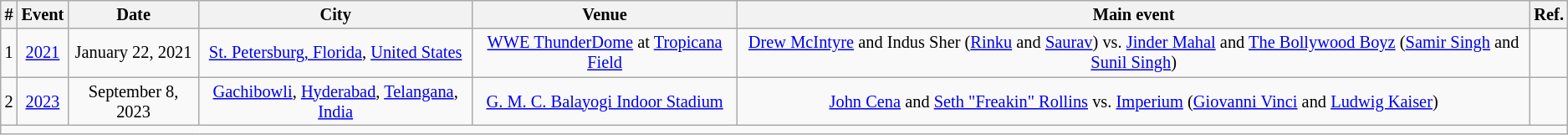<table class="sortable wikitable succession-box" style="font-size:85%; text-align:center;">
<tr>
<th>#</th>
<th>Event</th>
<th>Date</th>
<th>City</th>
<th>Venue</th>
<th>Main event</th>
<th>Ref.</th>
</tr>
<tr>
<td>1</td>
<td><a href='#'>2021</a></td>
<td>January 22, 2021<br></td>
<td><a href='#'>St. Petersburg, Florida</a>, <a href='#'>United States</a></td>
<td><a href='#'>WWE ThunderDome</a> at <a href='#'>Tropicana Field</a></td>
<td><a href='#'>Drew McIntyre</a> and Indus Sher (<a href='#'>Rinku</a> and <a href='#'>Saurav</a>) vs. <a href='#'>Jinder Mahal</a> and <a href='#'>The Bollywood Boyz</a> (<a href='#'>Samir Singh</a> and <a href='#'>Sunil Singh</a>)</td>
<td></td>
</tr>
<tr>
<td>2</td>
<td><a href='#'>2023</a></td>
<td>September 8, 2023</td>
<td><a href='#'>Gachibowli</a>, <a href='#'>Hyderabad</a>, <a href='#'>Telangana</a>, <a href='#'>India</a></td>
<td><a href='#'>G. M. C. Balayogi Indoor Stadium</a></td>
<td><a href='#'>John Cena</a> and <a href='#'>Seth "Freakin" Rollins</a> vs. <a href='#'>Imperium</a> (<a href='#'>Giovanni Vinci</a> and <a href='#'>Ludwig Kaiser</a>)</td>
<td></td>
</tr>
<tr>
<td colspan="8"></td>
</tr>
</table>
